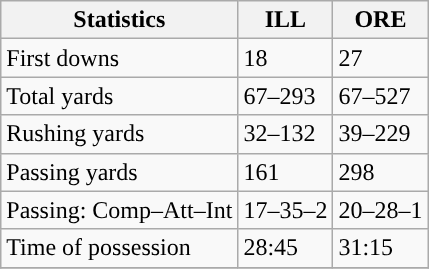<table class="wikitable" style="float: left;">
<tr>
<th>Statistics</th>
<th>ILL</th>
<th>ORE</th>
</tr>
<tr>
<td>First downs</td>
<td>18</td>
<td>27</td>
</tr>
<tr>
<td>Total yards</td>
<td>67–293</td>
<td>67–527</td>
</tr>
<tr>
<td>Rushing yards</td>
<td>32–132</td>
<td>39–229</td>
</tr>
<tr>
<td>Passing yards</td>
<td>161</td>
<td>298</td>
</tr>
<tr>
<td>Passing: Comp–Att–Int</td>
<td>17–35–2</td>
<td>20–28–1</td>
</tr>
<tr>
<td>Time of possession</td>
<td>28:45</td>
<td>31:15</td>
</tr>
<tr>
</tr>
</table>
